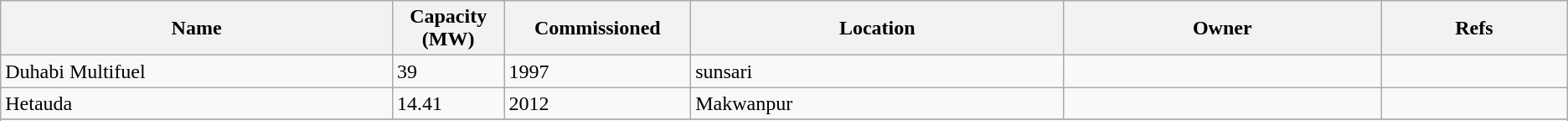<table class="wikitable sortable collapsible">
<tr>
<th width="21%">Name</th>
<th width="6%">Capacity (MW)</th>
<th width="10%">Commissioned</th>
<th width="20%">Location</th>
<th width="17%">Owner</th>
<th width="10%">Refs</th>
</tr>
<tr>
<td>Duhabi Multifuel</td>
<td>39</td>
<td>1997</td>
<td>sunsari</td>
<td></td>
<td></td>
</tr>
<tr>
<td>Hetauda</td>
<td>14.41</td>
<td>2012</td>
<td>Makwanpur</td>
<td></td>
<td></td>
</tr>
<tr |1.028>
</tr>
<tr>
</tr>
</table>
